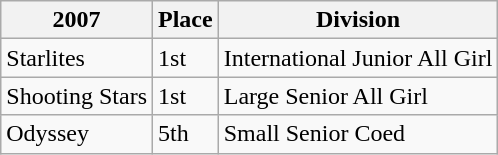<table class="wikitable">
<tr>
<th>2007</th>
<th>Place</th>
<th>Division</th>
</tr>
<tr>
<td>Starlites</td>
<td>1st</td>
<td>International Junior All Girl</td>
</tr>
<tr>
<td>Shooting Stars</td>
<td>1st</td>
<td>Large Senior All Girl</td>
</tr>
<tr>
<td>Odyssey</td>
<td>5th</td>
<td>Small Senior Coed</td>
</tr>
</table>
